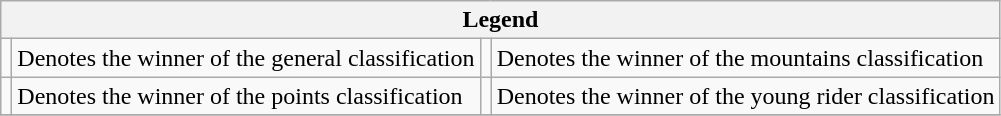<table class="wikitable">
<tr>
<th colspan="4">Legend</th>
</tr>
<tr>
<td></td>
<td>Denotes the winner of the general classification</td>
<td></td>
<td>Denotes the winner of the mountains classification</td>
</tr>
<tr>
<td></td>
<td>Denotes the winner of the points classification</td>
<td></td>
<td>Denotes the winner of the young rider classification</td>
</tr>
<tr>
</tr>
</table>
